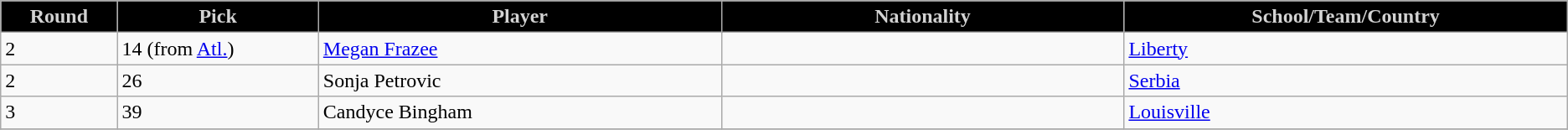<table class="wikitable">
<tr>
<th style="background:#000000; color:#D3D3D3;" width="2%">Round</th>
<th style="background:#000000; color:#D3D3D3;" width="5%">Pick</th>
<th style="background:#000000; color:#D3D3D3;" width="10%">Player</th>
<th style="background:#000000; color:#D3D3D3;" width="10%">Nationality</th>
<th style="background:#000000; color:#D3D3D3;" width="10%">School/Team/Country</th>
</tr>
<tr>
<td>2</td>
<td>14 (from <a href='#'>Atl.</a>)</td>
<td><a href='#'>Megan Frazee</a></td>
<td></td>
<td><a href='#'>Liberty</a></td>
</tr>
<tr>
<td>2</td>
<td>26</td>
<td>Sonja Petrovic</td>
<td></td>
<td><a href='#'>Serbia</a></td>
</tr>
<tr>
<td>3</td>
<td>39</td>
<td>Candyce Bingham</td>
<td></td>
<td><a href='#'>Louisville</a></td>
</tr>
<tr>
</tr>
</table>
